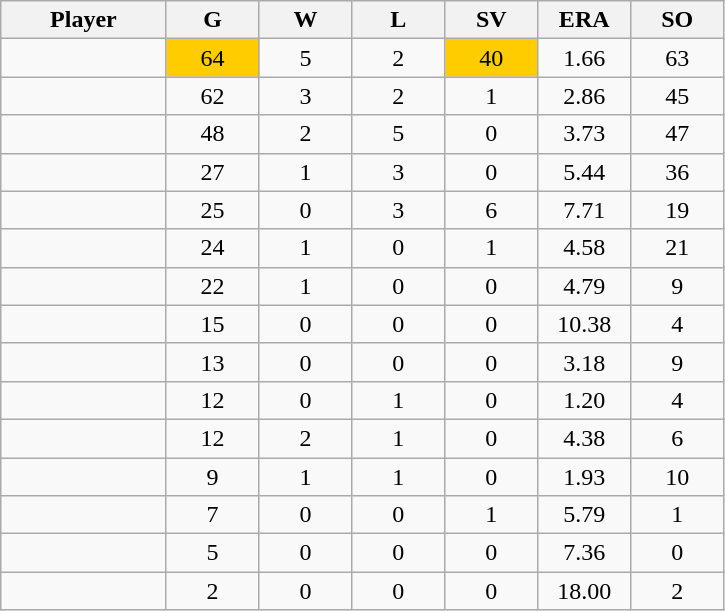<table class="wikitable sortable">
<tr>
<th bgcolor="#DDDDFF" width="16%">Player</th>
<th bgcolor="#DDDDFF" width="9%">G</th>
<th bgcolor="#DDDDFF" width="9%">W</th>
<th bgcolor="#DDDDFF" width="9%">L</th>
<th bgcolor="#DDDDFF" width="9%">SV</th>
<th bgcolor="#DDDDFF" width="9%">ERA</th>
<th bgcolor="#DDDDFF" width="9%">SO</th>
</tr>
<tr align="center">
<td></td>
<td bgcolor="FFCC00">64</td>
<td>5</td>
<td>2</td>
<td bgcolor="FFCC00">40</td>
<td>1.66</td>
<td>63</td>
</tr>
<tr align="center">
<td></td>
<td>62</td>
<td>3</td>
<td>2</td>
<td>1</td>
<td>2.86</td>
<td>45</td>
</tr>
<tr align="center">
<td></td>
<td>48</td>
<td>2</td>
<td>5</td>
<td>0</td>
<td>3.73</td>
<td>47</td>
</tr>
<tr align="center">
<td></td>
<td>27</td>
<td>1</td>
<td>3</td>
<td>0</td>
<td>5.44</td>
<td>36</td>
</tr>
<tr align="center">
<td></td>
<td>25</td>
<td>0</td>
<td>3</td>
<td>6</td>
<td>7.71</td>
<td>19</td>
</tr>
<tr align="center">
<td></td>
<td>24</td>
<td>1</td>
<td>0</td>
<td>1</td>
<td>4.58</td>
<td>21</td>
</tr>
<tr align="center">
<td></td>
<td>22</td>
<td>1</td>
<td>0</td>
<td>0</td>
<td>4.79</td>
<td>9</td>
</tr>
<tr align="center">
<td></td>
<td>15</td>
<td>0</td>
<td>0</td>
<td>0</td>
<td>10.38</td>
<td>4</td>
</tr>
<tr align="center">
<td></td>
<td>13</td>
<td>0</td>
<td>0</td>
<td>0</td>
<td>3.18</td>
<td>9</td>
</tr>
<tr align="center">
<td></td>
<td>12</td>
<td>0</td>
<td>1</td>
<td>0</td>
<td>1.20</td>
<td>4</td>
</tr>
<tr align="center">
<td></td>
<td>12</td>
<td>2</td>
<td>1</td>
<td>0</td>
<td>4.38</td>
<td>6</td>
</tr>
<tr align="center">
<td></td>
<td>9</td>
<td>1</td>
<td>1</td>
<td>0</td>
<td>1.93</td>
<td>10</td>
</tr>
<tr align="center">
<td></td>
<td>7</td>
<td>0</td>
<td>0</td>
<td>1</td>
<td>5.79</td>
<td>1</td>
</tr>
<tr align="center">
<td></td>
<td>5</td>
<td>0</td>
<td>0</td>
<td>0</td>
<td>7.36</td>
<td>0</td>
</tr>
<tr align="center">
<td></td>
<td>2</td>
<td>0</td>
<td>0</td>
<td>0</td>
<td>18.00</td>
<td>2</td>
</tr>
</table>
